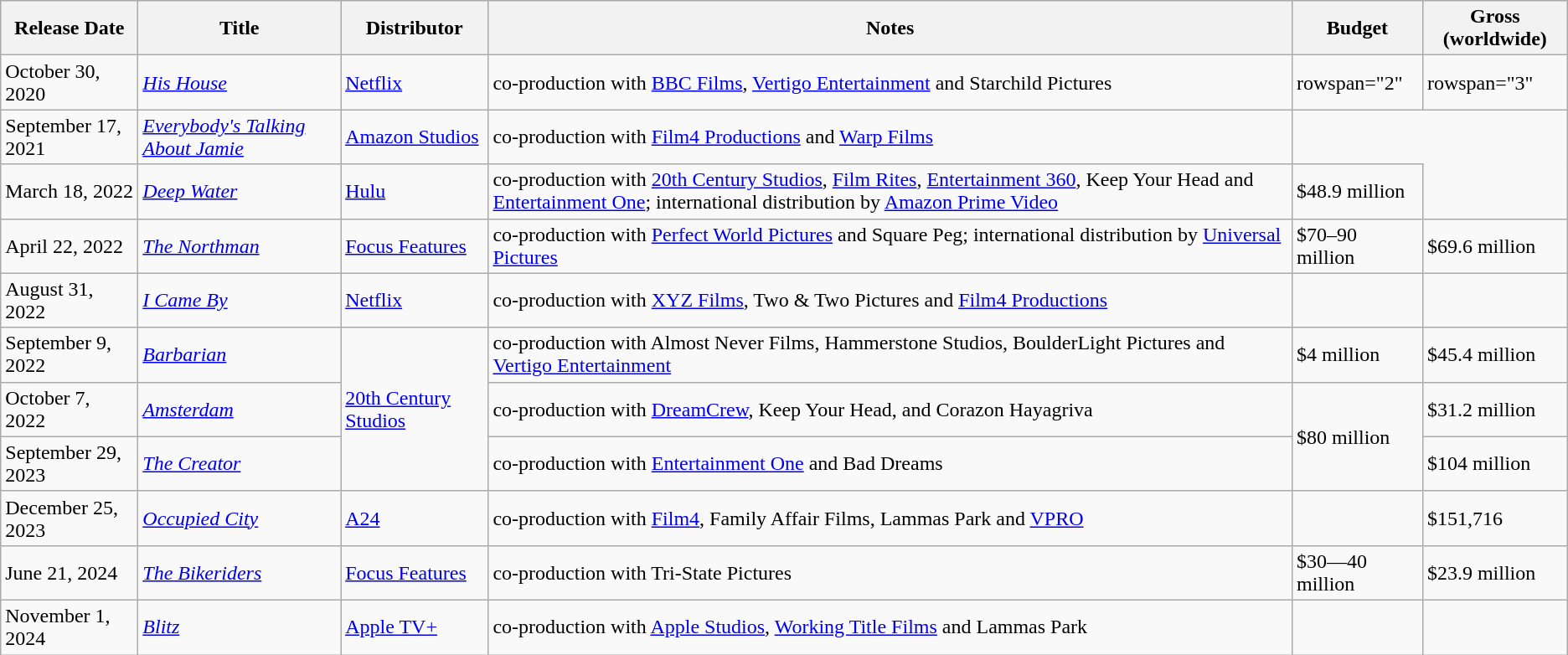<table class="wikitable sortable">
<tr>
<th>Release Date</th>
<th>Title</th>
<th>Distributor</th>
<th>Notes</th>
<th>Budget</th>
<th>Gross (worldwide)</th>
</tr>
<tr>
<td>October 30, 2020</td>
<td><em><a href='#'>His House</a></em></td>
<td><a href='#'>Netflix</a></td>
<td>co-production with <a href='#'>BBC Films</a>, <a href='#'>Vertigo Entertainment</a> and Starchild Pictures</td>
<td>rowspan="2" </td>
<td>rowspan="3" </td>
</tr>
<tr>
<td>September 17, 2021</td>
<td><em><a href='#'>Everybody's Talking About Jamie</a></em></td>
<td><a href='#'>Amazon Studios</a></td>
<td>co-production with <a href='#'>Film4 Productions</a> and <a href='#'>Warp Films</a></td>
</tr>
<tr>
<td>March 18, 2022</td>
<td><em><a href='#'>Deep Water</a></em></td>
<td><a href='#'>Hulu</a></td>
<td>co-production with <a href='#'>20th Century Studios</a>, <a href='#'>Film Rites</a>, <a href='#'>Entertainment 360</a>, Keep Your Head and <a href='#'>Entertainment One</a>; international distribution by <a href='#'>Amazon Prime Video</a></td>
<td>$48.9 million</td>
</tr>
<tr>
<td>April 22, 2022</td>
<td><em><a href='#'>The Northman</a></em></td>
<td><a href='#'>Focus Features</a></td>
<td>co-production with <a href='#'>Perfect World Pictures</a> and Square Peg; international distribution by <a href='#'>Universal Pictures</a></td>
<td>$70–90 million</td>
<td>$69.6 million</td>
</tr>
<tr>
<td>August 31, 2022</td>
<td><em><a href='#'>I Came By</a></em></td>
<td><a href='#'>Netflix</a></td>
<td>co-production with <a href='#'>XYZ Films</a>, Two & Two Pictures and <a href='#'>Film4 Productions</a></td>
<td></td>
<td></td>
</tr>
<tr>
<td>September 9, 2022</td>
<td><em><a href='#'>Barbarian</a></em></td>
<td rowspan="3"><a href='#'>20th Century Studios</a></td>
<td>co-production with Almost Never Films, Hammerstone Studios, BoulderLight Pictures and <a href='#'>Vertigo Entertainment</a></td>
<td>$4 million</td>
<td>$45.4 million</td>
</tr>
<tr>
<td>October 7, 2022</td>
<td><em><a href='#'>Amsterdam</a></em></td>
<td>co-production with <a href='#'>DreamCrew</a>, Keep Your Head, and Corazon Hayagriva</td>
<td rowspan="2">$80 million</td>
<td>$31.2 million</td>
</tr>
<tr>
<td>September 29, 2023</td>
<td><em><a href='#'>The Creator</a></em></td>
<td>co-production with <a href='#'>Entertainment One</a> and Bad Dreams</td>
<td>$104 million</td>
</tr>
<tr>
<td>December 25, 2023</td>
<td><em><a href='#'>Occupied City</a></em></td>
<td><a href='#'>A24</a></td>
<td>co-production with <a href='#'>Film4</a>, Family Affair Films, Lammas Park and <a href='#'>VPRO</a></td>
<td></td>
<td>$151,716</td>
</tr>
<tr>
<td>June 21, 2024</td>
<td><em><a href='#'>The Bikeriders</a></em></td>
<td><a href='#'>Focus Features</a></td>
<td>co-production with Tri-State Pictures</td>
<td>$30—40 million</td>
<td>$23.9 million</td>
</tr>
<tr>
<td>November 1, 2024</td>
<td><em><a href='#'>Blitz</a></em></td>
<td><a href='#'>Apple TV+</a></td>
<td>co-production with <a href='#'>Apple Studios</a>, <a href='#'>Working Title Films</a> and Lammas Park</td>
<td></td>
<td></td>
</tr>
</table>
